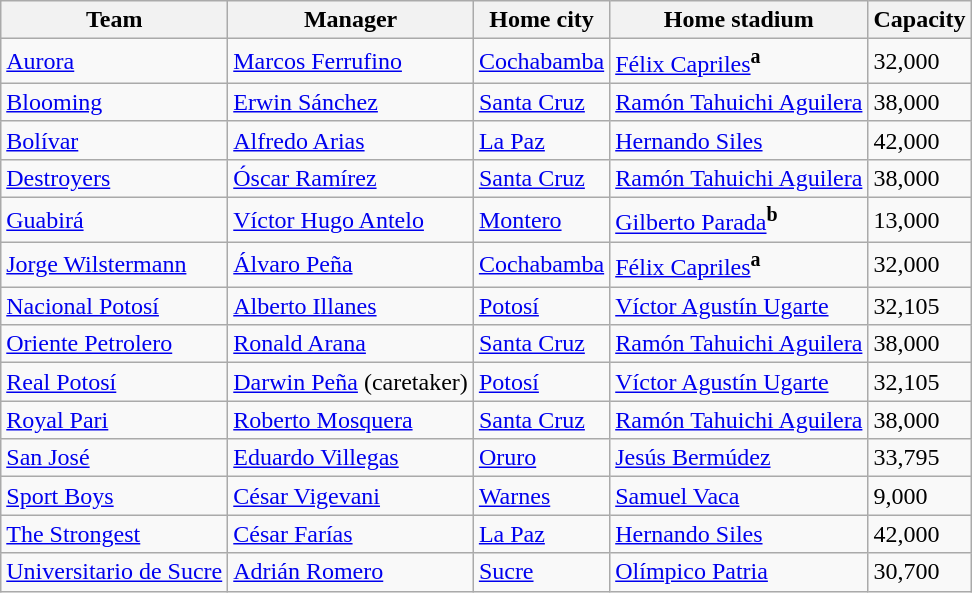<table class="wikitable sortable">
<tr>
<th>Team</th>
<th>Manager</th>
<th>Home city</th>
<th>Home stadium</th>
<th>Capacity</th>
</tr>
<tr>
<td><a href='#'>Aurora</a></td>
<td> <a href='#'>Marcos Ferrufino</a></td>
<td><a href='#'>Cochabamba</a></td>
<td><a href='#'>Félix Capriles</a><sup><strong>a</strong></sup></td>
<td>32,000</td>
</tr>
<tr>
<td><a href='#'>Blooming</a></td>
<td> <a href='#'>Erwin Sánchez</a></td>
<td><a href='#'>Santa Cruz</a></td>
<td><a href='#'>Ramón Tahuichi Aguilera</a></td>
<td>38,000</td>
</tr>
<tr>
<td><a href='#'>Bolívar</a></td>
<td> <a href='#'>Alfredo Arias</a></td>
<td><a href='#'>La Paz</a></td>
<td><a href='#'>Hernando Siles</a></td>
<td>42,000</td>
</tr>
<tr>
<td><a href='#'>Destroyers</a></td>
<td> <a href='#'>Óscar Ramírez</a></td>
<td><a href='#'>Santa Cruz</a></td>
<td><a href='#'>Ramón Tahuichi Aguilera</a></td>
<td>38,000</td>
</tr>
<tr>
<td><a href='#'>Guabirá</a></td>
<td> <a href='#'>Víctor Hugo Antelo</a></td>
<td><a href='#'>Montero</a></td>
<td><a href='#'>Gilberto Parada</a><sup><strong>b</strong></sup></td>
<td>13,000</td>
</tr>
<tr>
<td><a href='#'>Jorge Wilstermann</a></td>
<td> <a href='#'>Álvaro Peña</a></td>
<td><a href='#'>Cochabamba</a></td>
<td><a href='#'>Félix Capriles</a><sup><strong>a</strong></sup></td>
<td>32,000</td>
</tr>
<tr>
<td><a href='#'>Nacional Potosí</a></td>
<td> <a href='#'>Alberto Illanes</a></td>
<td><a href='#'>Potosí</a></td>
<td><a href='#'>Víctor Agustín Ugarte</a></td>
<td>32,105</td>
</tr>
<tr>
<td><a href='#'>Oriente Petrolero</a></td>
<td> <a href='#'>Ronald Arana</a></td>
<td><a href='#'>Santa Cruz</a></td>
<td><a href='#'>Ramón Tahuichi Aguilera</a></td>
<td>38,000</td>
</tr>
<tr>
<td><a href='#'>Real Potosí</a></td>
<td> <a href='#'>Darwin Peña</a> (caretaker)</td>
<td><a href='#'>Potosí</a></td>
<td><a href='#'>Víctor Agustín Ugarte</a></td>
<td>32,105</td>
</tr>
<tr>
<td><a href='#'>Royal Pari</a></td>
<td> <a href='#'>Roberto Mosquera</a></td>
<td><a href='#'>Santa Cruz</a></td>
<td><a href='#'>Ramón Tahuichi Aguilera</a></td>
<td>38,000</td>
</tr>
<tr>
<td><a href='#'>San José</a></td>
<td> <a href='#'>Eduardo Villegas</a></td>
<td><a href='#'>Oruro</a></td>
<td><a href='#'>Jesús Bermúdez</a></td>
<td>33,795</td>
</tr>
<tr>
<td><a href='#'>Sport Boys</a></td>
<td> <a href='#'>César Vigevani</a></td>
<td><a href='#'>Warnes</a></td>
<td><a href='#'>Samuel Vaca</a></td>
<td>9,000</td>
</tr>
<tr>
<td><a href='#'>The Strongest</a></td>
<td> <a href='#'>César Farías</a></td>
<td><a href='#'>La Paz</a></td>
<td><a href='#'>Hernando Siles</a></td>
<td>42,000</td>
</tr>
<tr>
<td><a href='#'>Universitario de Sucre</a></td>
<td> <a href='#'>Adrián Romero</a></td>
<td><a href='#'>Sucre</a></td>
<td><a href='#'>Olímpico Patria</a></td>
<td>30,700</td>
</tr>
</table>
